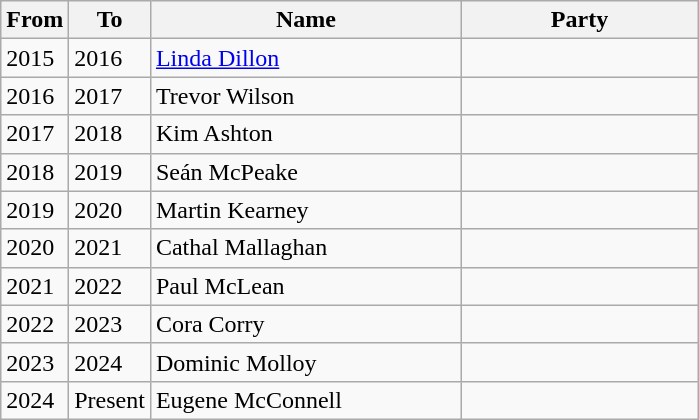<table class="wikitable sortable">
<tr>
<th>From</th>
<th>To</th>
<th scope="col" width="200">Name</th>
<th scope="col" width="150"  colspan=2>Party</th>
</tr>
<tr>
<td>2015</td>
<td>2016</td>
<td><a href='#'>Linda Dillon</a></td>
<td></td>
</tr>
<tr>
<td>2016</td>
<td>2017</td>
<td>Trevor Wilson</td>
<td></td>
</tr>
<tr>
<td>2017</td>
<td>2018</td>
<td>Kim Ashton</td>
<td></td>
</tr>
<tr>
<td>2018</td>
<td>2019</td>
<td>Seán McPeake</td>
<td></td>
</tr>
<tr>
<td>2019</td>
<td>2020</td>
<td>Martin Kearney</td>
<td></td>
</tr>
<tr>
<td>2020</td>
<td>2021</td>
<td>Cathal Mallaghan</td>
<td></td>
</tr>
<tr>
<td>2021</td>
<td>2022</td>
<td>Paul McLean</td>
<td></td>
</tr>
<tr>
<td>2022</td>
<td>2023</td>
<td>Cora Corry</td>
<td></td>
</tr>
<tr>
<td>2023</td>
<td>2024</td>
<td>Dominic Molloy</td>
<td></td>
</tr>
<tr>
<td>2024</td>
<td>Present</td>
<td>Eugene McConnell</td>
<td></td>
</tr>
</table>
